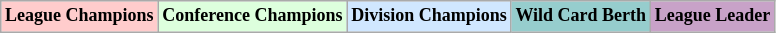<table class="wikitable"  style="margin:center; font-size:75%;">
<tr>
<td style="text-align:center; background:#fcc;"><strong>League Champions</strong></td>
<td style="text-align:center; background:#dfd;"><strong>Conference Champions</strong></td>
<td style="text-align:center; background:#d0e7ff;"><strong>Division Champions</strong></td>
<td style="text-align:center; background:#96cdcd;"><strong>Wild Card Berth</strong></td>
<td style="text-align:center; background:#c8a2c8;"><strong>League Leader</strong></td>
</tr>
</table>
